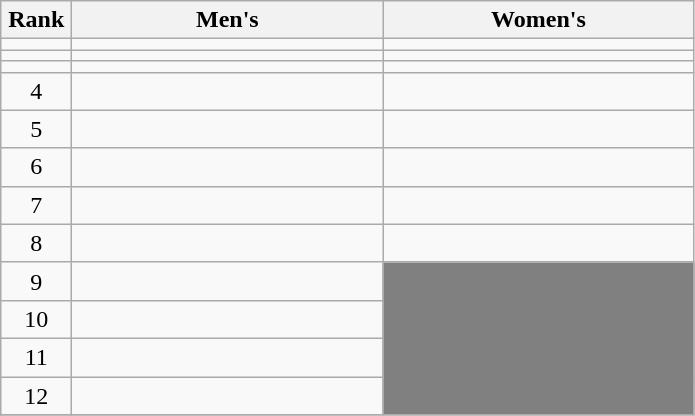<table class="wikitable" style="text-align: center;">
<tr>
<th width=40>Rank</th>
<th width=200>Men's</th>
<th width=200>Women's</th>
</tr>
<tr>
<td></td>
<td align="left"></td>
<td align="left"></td>
</tr>
<tr>
<td></td>
<td align="left"></td>
<td align="left"></td>
</tr>
<tr>
<td></td>
<td align="left"></td>
<td align="left"></td>
</tr>
<tr>
<td>4</td>
<td align="left"></td>
<td align="left"></td>
</tr>
<tr>
<td>5</td>
<td align="left"></td>
<td align="left"></td>
</tr>
<tr>
<td>6</td>
<td align="left"></td>
<td align="left"></td>
</tr>
<tr>
<td>7</td>
<td align="left"></td>
<td align="left"></td>
</tr>
<tr>
<td>8</td>
<td align="left"></td>
<td align="left"></td>
</tr>
<tr>
<td>9</td>
<td align="left"></td>
<td bgcolor="grey" rowspan="4"></td>
</tr>
<tr>
<td>10</td>
<td align="left"></td>
</tr>
<tr>
<td>11</td>
<td align="left"></td>
</tr>
<tr>
<td>12</td>
<td align="left"></td>
</tr>
<tr>
</tr>
</table>
